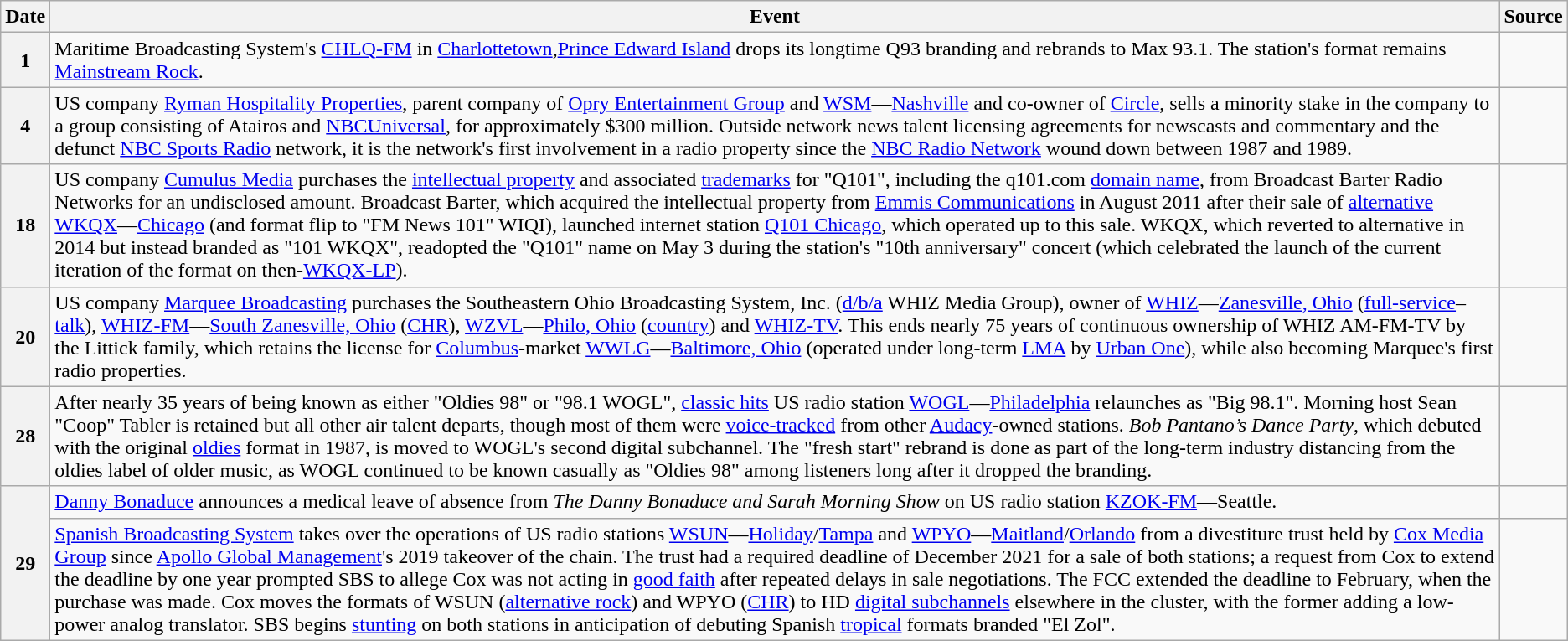<table class=wikitable>
<tr>
<th>Date</th>
<th>Event</th>
<th>Source</th>
</tr>
<tr>
<th>1</th>
<td>Maritime Broadcasting System's <a href='#'>CHLQ-FM</a> in <a href='#'>Charlottetown</a>,<a href='#'>Prince Edward Island</a> drops its longtime Q93 branding and rebrands to Max 93.1. The station's format remains <a href='#'>Mainstream Rock</a>.</td>
</tr>
<tr>
<th>4</th>
<td>US company <a href='#'>Ryman Hospitality Properties</a>, parent company of <a href='#'>Opry Entertainment Group</a> and <a href='#'>WSM</a>—<a href='#'>Nashville</a> and co-owner of <a href='#'>Circle</a>, sells a minority stake in the company to a group consisting of Atairos and <a href='#'>NBCUniversal</a>, for approximately $300 million. Outside network news talent licensing agreements for newscasts and commentary and the defunct <a href='#'>NBC Sports Radio</a> network, it is the network's first involvement in a radio property since the <a href='#'>NBC Radio Network</a> wound down between 1987 and 1989.</td>
<td></td>
</tr>
<tr>
<th>18</th>
<td>US company <a href='#'>Cumulus Media</a> purchases the <a href='#'>intellectual property</a> and associated <a href='#'>trademarks</a> for "Q101", including the q101.com <a href='#'>domain name</a>, from Broadcast Barter Radio Networks for an undisclosed amount. Broadcast Barter, which acquired the intellectual property from <a href='#'>Emmis Communications</a> in August 2011 after their sale of <a href='#'>alternative</a> <a href='#'>WKQX</a>—<a href='#'>Chicago</a> (and format flip to "FM News 101" WIQI), launched internet station <a href='#'>Q101 Chicago</a>, which operated up to this sale. WKQX, which reverted to alternative in 2014 but instead branded as "101 WKQX", readopted the "Q101" name on May 3 during the station's "10th anniversary" concert (which celebrated the launch of the current iteration of the format on then-<a href='#'>WKQX-LP</a>).</td>
<td></td>
</tr>
<tr>
<th>20</th>
<td>US company <a href='#'>Marquee Broadcasting</a> purchases the Southeastern Ohio Broadcasting System, Inc. (<a href='#'>d/b/a</a> WHIZ Media Group), owner of <a href='#'>WHIZ</a>—<a href='#'>Zanesville, Ohio</a> (<a href='#'>full-service</a>–<a href='#'>talk</a>), <a href='#'>WHIZ-FM</a>—<a href='#'>South Zanesville, Ohio</a> (<a href='#'>CHR</a>), <a href='#'>WZVL</a>—<a href='#'>Philo, Ohio</a> (<a href='#'>country</a>) and <a href='#'>WHIZ-TV</a>. This ends nearly 75 years of continuous ownership of WHIZ AM-FM-TV by the Littick family, which retains the license for <a href='#'>Columbus</a>-market <a href='#'>WWLG</a>—<a href='#'>Baltimore, Ohio</a> (operated under long-term <a href='#'>LMA</a> by <a href='#'>Urban One</a>), while also becoming Marquee's first radio properties.</td>
<td></td>
</tr>
<tr>
<th>28</th>
<td>After nearly 35 years of being known as either "Oldies 98" or "98.1 WOGL", <a href='#'>classic hits</a> US radio station <a href='#'>WOGL</a>—<a href='#'>Philadelphia</a> relaunches as "Big 98.1". Morning host Sean "Coop" Tabler is retained but all other air talent departs, though most of them were <a href='#'>voice-tracked</a> from other <a href='#'>Audacy</a>-owned stations. <em>Bob Pantano’s Dance Party</em>, which debuted with the original <a href='#'>oldies</a> format in 1987, is moved to WOGL's second digital subchannel. The "fresh start" rebrand is done as part of the long-term industry distancing from the oldies label of older music, as WOGL continued to be known casually as "Oldies 98" among listeners long after it dropped the branding.</td>
<td></td>
</tr>
<tr>
<th rowspan="2">29</th>
<td><a href='#'>Danny Bonaduce</a> announces a medical leave of absence from <em>The Danny Bonaduce and Sarah Morning Show</em> on US radio station <a href='#'>KZOK-FM</a>—Seattle.</td>
<td></td>
</tr>
<tr>
<td><a href='#'>Spanish Broadcasting System</a> takes over the operations of US radio stations <a href='#'>WSUN</a>—<a href='#'>Holiday</a>/<a href='#'>Tampa</a> and <a href='#'>WPYO</a>—<a href='#'>Maitland</a>/<a href='#'>Orlando</a> from a divestiture trust held by <a href='#'>Cox Media Group</a> since <a href='#'>Apollo Global Management</a>'s 2019 takeover of the chain. The trust had a required deadline of December 2021 for a sale of both stations; a request from Cox to extend the deadline by one year prompted SBS to allege Cox was not acting in <a href='#'>good faith</a> after repeated delays in sale negotiations. The FCC extended the deadline to February, when the purchase was made. Cox moves the formats of WSUN (<a href='#'>alternative rock</a>) and WPYO (<a href='#'>CHR</a>) to HD <a href='#'>digital subchannels</a> elsewhere in the cluster, with the former adding a low-power analog translator. SBS begins <a href='#'>stunting</a> on both stations in anticipation of debuting Spanish <a href='#'>tropical</a> formats branded "El Zol".</td>
<td></td>
</tr>
</table>
